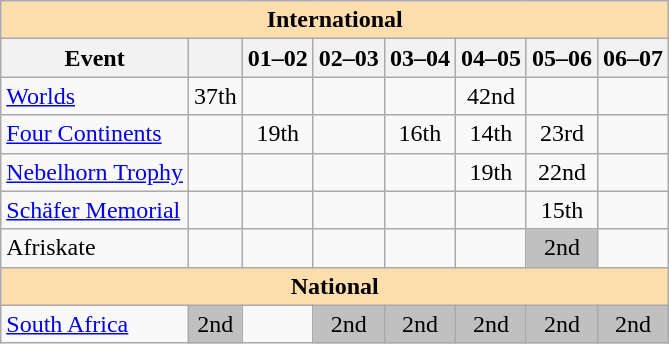<table class="wikitable" style="text-align:center">
<tr>
<th style="background-color: #ffdead; " colspan=8 align=center>International</th>
</tr>
<tr>
<th>Event</th>
<th></th>
<th>01–02</th>
<th>02–03</th>
<th>03–04</th>
<th>04–05</th>
<th>05–06</th>
<th>06–07</th>
</tr>
<tr>
<td align=left><a href='#'>Worlds</a></td>
<td>37th</td>
<td></td>
<td></td>
<td></td>
<td>42nd</td>
<td></td>
<td></td>
</tr>
<tr>
<td align=left><a href='#'>Four Continents</a></td>
<td></td>
<td>19th</td>
<td></td>
<td>16th</td>
<td>14th</td>
<td>23rd</td>
<td></td>
</tr>
<tr>
<td align=left><a href='#'>Nebelhorn Trophy</a></td>
<td></td>
<td></td>
<td></td>
<td></td>
<td>19th</td>
<td>22nd</td>
<td></td>
</tr>
<tr>
<td align=left><a href='#'>Schäfer Memorial</a></td>
<td></td>
<td></td>
<td></td>
<td></td>
<td></td>
<td>15th</td>
<td></td>
</tr>
<tr>
<td align=left>Afriskate</td>
<td></td>
<td></td>
<td></td>
<td></td>
<td></td>
<td bgcolor=silver>2nd</td>
<td></td>
</tr>
<tr>
<th style="background-color: #ffdead; " colspan=8 align=center>National</th>
</tr>
<tr>
<td align=left><a href='#'>South Africa</a></td>
<td bgcolor=silver>2nd</td>
<td></td>
<td bgcolor=silver>2nd</td>
<td bgcolor=silver>2nd</td>
<td bgcolor=silver>2nd</td>
<td bgcolor=silver>2nd</td>
<td bgcolor=silver>2nd</td>
</tr>
</table>
